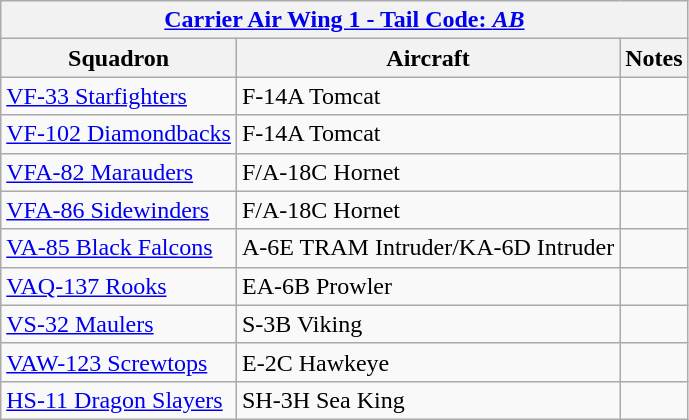<table class="wikitable">
<tr>
<th colspan="3"><a href='#'>Carrier Air Wing 1 - Tail Code: <em>AB</em></a></th>
</tr>
<tr>
<th>Squadron</th>
<th>Aircraft</th>
<th>Notes</th>
</tr>
<tr>
<td><a href='#'>VF-33 Starfighters</a></td>
<td>F-14A Tomcat</td>
<td></td>
</tr>
<tr>
<td><a href='#'>VF-102 Diamondbacks</a></td>
<td>F-14A Tomcat</td>
<td></td>
</tr>
<tr>
<td><a href='#'>VFA-82 Marauders</a></td>
<td>F/A-18C Hornet</td>
<td></td>
</tr>
<tr>
<td><a href='#'>VFA-86 Sidewinders</a></td>
<td>F/A-18C Hornet</td>
<td></td>
</tr>
<tr>
<td><a href='#'>VA-85 Black Falcons</a></td>
<td>A-6E TRAM Intruder/KA-6D Intruder</td>
<td></td>
</tr>
<tr>
<td><a href='#'>VAQ-137 Rooks</a></td>
<td>EA-6B Prowler</td>
<td></td>
</tr>
<tr>
<td><a href='#'>VS-32 Maulers</a></td>
<td>S-3B Viking</td>
<td></td>
</tr>
<tr>
<td><a href='#'>VAW-123 Screwtops</a></td>
<td>E-2C Hawkeye</td>
<td></td>
</tr>
<tr>
<td><a href='#'>HS-11 Dragon Slayers</a></td>
<td>SH-3H Sea King</td>
<td></td>
</tr>
</table>
